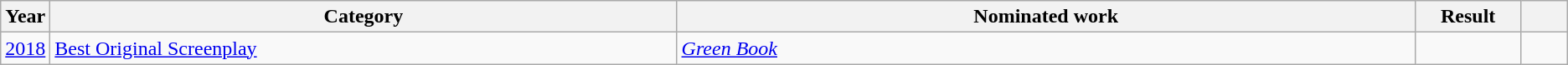<table class="wikitable sortable">
<tr>
<th scope="col" style="width:1em;">Year</th>
<th scope="col" style="width:33em;">Category</th>
<th scope="col" style="width:39em;">Nominated work</th>
<th scope="col" style="width:5em;">Result</th>
<th scope="col" style="width:2em;" class="unsortable"></th>
</tr>
<tr>
<td><a href='#'>2018</a></td>
<td><a href='#'>Best Original Screenplay</a></td>
<td><em><a href='#'>Green Book</a></em></td>
<td></td>
<td style="text-align:center;"></td>
</tr>
</table>
